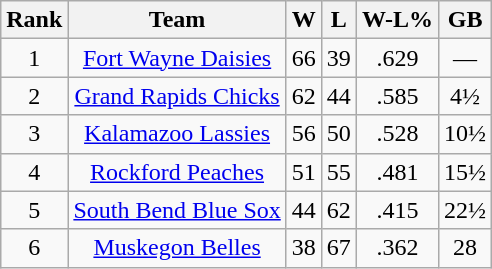<table class="wikitable" style="text-align:center;">
<tr>
<th>Rank</th>
<th>Team</th>
<th>W</th>
<th>L</th>
<th>W-L%</th>
<th>GB</th>
</tr>
<tr>
<td>1</td>
<td><a href='#'>Fort Wayne Daisies</a></td>
<td>66</td>
<td>39</td>
<td>.629</td>
<td>—</td>
</tr>
<tr>
<td>2</td>
<td><a href='#'>Grand Rapids Chicks</a></td>
<td>62</td>
<td>44</td>
<td>.585</td>
<td>4½</td>
</tr>
<tr>
<td>3</td>
<td><a href='#'>Kalamazoo Lassies</a></td>
<td>56</td>
<td>50</td>
<td>.528</td>
<td>10½</td>
</tr>
<tr>
<td>4</td>
<td><a href='#'>Rockford Peaches</a></td>
<td>51</td>
<td>55</td>
<td>.481</td>
<td>15½</td>
</tr>
<tr>
<td>5</td>
<td><a href='#'>South Bend Blue Sox</a></td>
<td>44</td>
<td>62</td>
<td>.415</td>
<td>22½</td>
</tr>
<tr>
<td>6</td>
<td><a href='#'>Muskegon Belles</a></td>
<td>38</td>
<td>67</td>
<td>.362</td>
<td>28</td>
</tr>
</table>
